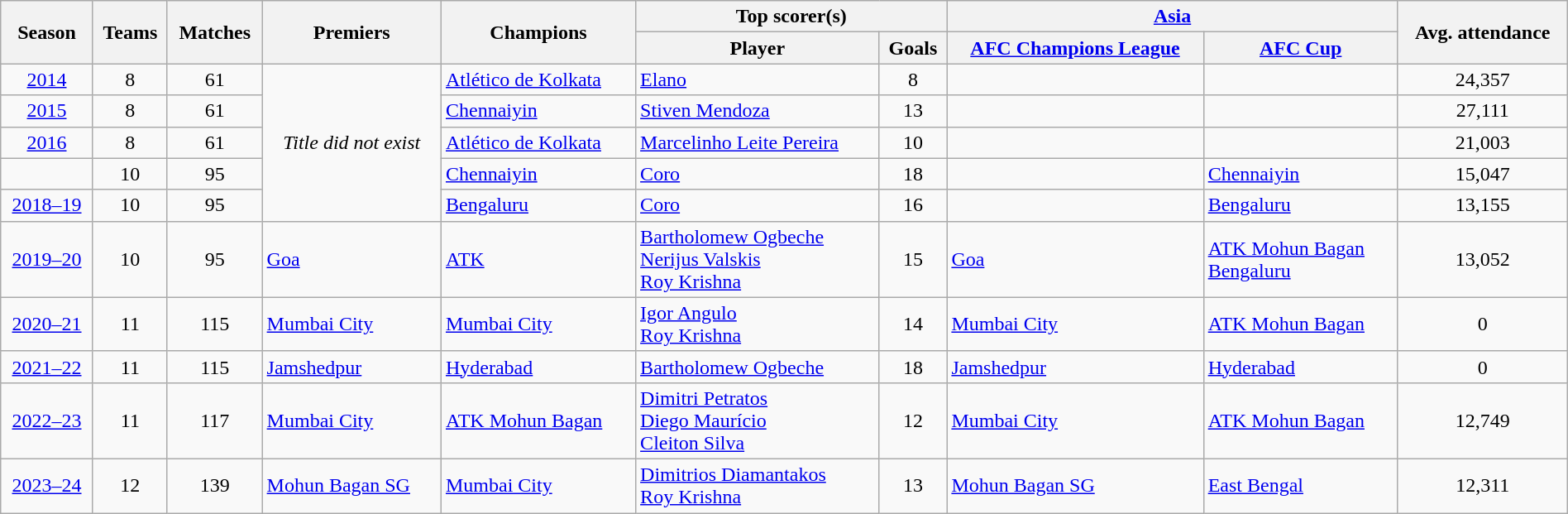<table class="wikitable sortable" style="text-align: center" width="100%">
<tr>
<th rowspan=2>Season</th>
<th rowspan=2>Teams</th>
<th rowspan=2>Matches</th>
<th rowspan=2>Premiers</th>
<th rowspan=2>Champions</th>
<th colspan=2>Top scorer(s)</th>
<th colspan=2><a href='#'>Asia</a></th>
<th rowspan=2>Avg. attendance</th>
</tr>
<tr>
<th>Player</th>
<th>Goals</th>
<th><a href='#'>AFC Champions League</a></th>
<th><a href='#'>AFC Cup</a></th>
</tr>
<tr>
<td><a href='#'>2014</a></td>
<td>8</td>
<td>61</td>
<td rowspan=5><em> Title did not exist</em></td>
<td align=left><a href='#'>Atlético de Kolkata</a></td>
<td align=left> <a href='#'>Elano</a></td>
<td>8</td>
<td></td>
<td align=center></td>
<td>24,357</td>
</tr>
<tr>
<td><a href='#'>2015</a></td>
<td>8</td>
<td>61</td>
<td align=left><a href='#'>Chennaiyin</a></td>
<td align=left> <a href='#'>Stiven Mendoza</a></td>
<td>13</td>
<td></td>
<td></td>
<td>27,111</td>
</tr>
<tr>
<td><a href='#'>2016</a></td>
<td>8</td>
<td>61</td>
<td align=left><a href='#'>Atlético de Kolkata</a></td>
<td align=left> <a href='#'>Marcelinho Leite Pereira</a></td>
<td>10</td>
<td></td>
<td></td>
<td>21,003</td>
</tr>
<tr>
<td></td>
<td>10</td>
<td>95</td>
<td align=left><a href='#'>Chennaiyin</a></td>
<td align=left> <a href='#'>Coro</a></td>
<td>18</td>
<td></td>
<td align=left><a href='#'>Chennaiyin</a></td>
<td>15,047</td>
</tr>
<tr>
<td><a href='#'>2018–19</a></td>
<td>10</td>
<td>95</td>
<td align=left><a href='#'>Bengaluru</a></td>
<td align=left> <a href='#'>Coro</a></td>
<td>16</td>
<td></td>
<td align=left><a href='#'>Bengaluru</a></td>
<td>13,155</td>
</tr>
<tr>
<td><a href='#'>2019–20</a></td>
<td>10</td>
<td>95</td>
<td align=left><a href='#'>Goa</a></td>
<td align=left><a href='#'>ATK</a></td>
<td align=left> <a href='#'>Bartholomew Ogbeche</a><br> <a href='#'>Nerijus Valskis</a><br> <a href='#'>Roy Krishna</a></td>
<td>15</td>
<td align=left><a href='#'>Goa</a></td>
<td align=left><a href='#'>ATK Mohun Bagan</a><br><a href='#'>Bengaluru</a></td>
<td>13,052</td>
</tr>
<tr>
<td><a href='#'>2020–21</a></td>
<td>11</td>
<td>115</td>
<td align=left><a href='#'>Mumbai City</a></td>
<td align=left><a href='#'>Mumbai City</a></td>
<td align=left> <a href='#'>Igor Angulo</a><br> <a href='#'>Roy Krishna</a></td>
<td>14</td>
<td align=left><a href='#'>Mumbai City</a></td>
<td align=left><a href='#'>ATK Mohun Bagan</a></td>
<td>0</td>
</tr>
<tr>
<td><a href='#'>2021–22</a></td>
<td>11</td>
<td>115</td>
<td align=left><a href='#'>Jamshedpur</a></td>
<td align=left><a href='#'>Hyderabad</a></td>
<td align=left> <a href='#'>Bartholomew Ogbeche</a></td>
<td>18</td>
<td align=left><a href='#'>Jamshedpur</a></td>
<td align=left><a href='#'>Hyderabad</a></td>
<td>0</td>
</tr>
<tr>
<td><a href='#'>2022–23</a></td>
<td>11</td>
<td>117</td>
<td align=left><a href='#'>Mumbai City</a></td>
<td align=left><a href='#'>ATK Mohun Bagan</a></td>
<td align=left> <a href='#'>Dimitri Petratos</a><br> <a href='#'>Diego Maurício</a><br> <a href='#'>Cleiton Silva</a></td>
<td>12</td>
<td align=left><a href='#'>Mumbai City</a></td>
<td align=left><a href='#'>ATK Mohun Bagan</a></td>
<td>12,749</td>
</tr>
<tr>
<td><a href='#'>2023–24</a></td>
<td>12</td>
<td>139</td>
<td align=left><a href='#'>Mohun Bagan SG</a></td>
<td align=left><a href='#'>Mumbai City</a></td>
<td align=left> <a href='#'>Dimitrios Diamantakos</a> <br>  <a href='#'>Roy Krishna</a></td>
<td>13</td>
<td align=left><a href='#'>Mohun Bagan SG</a></td>
<td align=left><a href='#'>East Bengal</a></td>
<td>12,311</td>
</tr>
</table>
